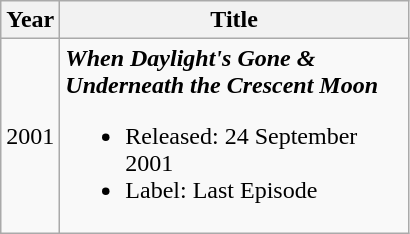<table class=wikitable>
<tr>
<th>Year</th>
<th width=225px>Title</th>
</tr>
<tr>
<td>2001</td>
<td><strong><em>When Daylight's Gone & Underneath the Crescent Moon</em></strong><br><ul><li>Released: 24 September 2001</li><li>Label: Last Episode</li></ul></td>
</tr>
</table>
